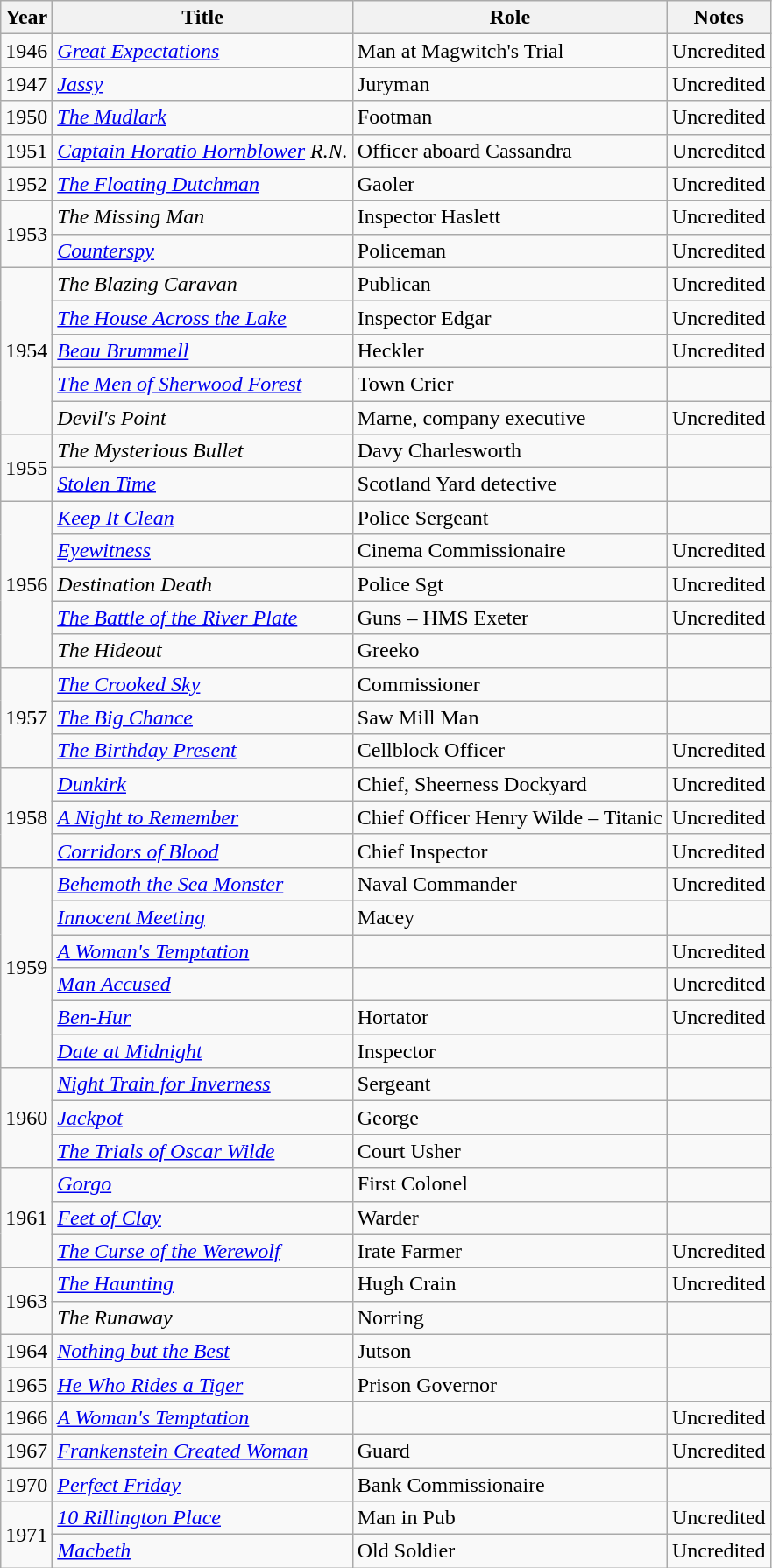<table class="wikitable sortable jquery-tablesorter">
<tr>
<th>Year</th>
<th>Title</th>
<th>Role</th>
<th>Notes</th>
</tr>
<tr>
<td>1946</td>
<td><em><a href='#'>Great Expectations</a></em></td>
<td>Man at Magwitch's Trial</td>
<td>Uncredited</td>
</tr>
<tr>
<td>1947</td>
<td><em><a href='#'>Jassy</a></em></td>
<td>Juryman</td>
<td>Uncredited</td>
</tr>
<tr>
<td>1950</td>
<td><em><a href='#'>The Mudlark</a></em></td>
<td>Footman</td>
<td>Uncredited</td>
</tr>
<tr>
<td>1951</td>
<td><em><a href='#'>Captain Horatio Hornblower</a> R.N.</em></td>
<td>Officer aboard Cassandra</td>
<td>Uncredited</td>
</tr>
<tr>
<td>1952</td>
<td><em><a href='#'>The Floating Dutchman</a></em></td>
<td>Gaoler</td>
<td>Uncredited</td>
</tr>
<tr>
<td rowspan=2>1953</td>
<td><em>The Missing Man</em></td>
<td>Inspector Haslett</td>
<td>Uncredited</td>
</tr>
<tr>
<td><em><a href='#'>Counterspy</a></em></td>
<td>Policeman</td>
<td>Uncredited</td>
</tr>
<tr>
<td rowspan=5>1954</td>
<td><em>The Blazing Caravan</em></td>
<td>Publican</td>
<td>Uncredited</td>
</tr>
<tr>
<td><em><a href='#'>The House Across the Lake</a></em></td>
<td>Inspector Edgar</td>
<td>Uncredited</td>
</tr>
<tr>
<td><em><a href='#'>Beau Brummell</a></em></td>
<td>Heckler</td>
<td>Uncredited</td>
</tr>
<tr>
<td><em><a href='#'>The Men of Sherwood Forest</a></em></td>
<td>Town Crier</td>
<td></td>
</tr>
<tr>
<td><em>Devil's Point</em></td>
<td>Marne, company executive</td>
<td>Uncredited</td>
</tr>
<tr>
<td rowspan=2>1955</td>
<td><em>The Mysterious Bullet</em></td>
<td>Davy Charlesworth</td>
<td></td>
</tr>
<tr>
<td><em><a href='#'>Stolen Time</a></em></td>
<td>Scotland Yard detective</td>
<td></td>
</tr>
<tr>
<td rowspan=5>1956</td>
<td><em><a href='#'>Keep It Clean</a></em></td>
<td>Police Sergeant</td>
<td></td>
</tr>
<tr>
<td><em><a href='#'>Eyewitness</a></em></td>
<td>Cinema Commissionaire</td>
<td>Uncredited</td>
</tr>
<tr>
<td><em>Destination Death</em></td>
<td>Police Sgt</td>
<td>Uncredited</td>
</tr>
<tr>
<td><em><a href='#'>The Battle of the River Plate</a></em></td>
<td>Guns – HMS Exeter</td>
<td>Uncredited</td>
</tr>
<tr>
<td><em>The Hideout</em></td>
<td>Greeko</td>
<td></td>
</tr>
<tr>
<td rowspan=3>1957</td>
<td><em><a href='#'>The Crooked Sky</a></em></td>
<td>Commissioner</td>
<td></td>
</tr>
<tr>
<td><em><a href='#'>The Big Chance</a></em></td>
<td>Saw Mill Man</td>
<td></td>
</tr>
<tr>
<td><em><a href='#'>The Birthday Present</a></em></td>
<td>Cellblock Officer</td>
<td>Uncredited</td>
</tr>
<tr>
<td rowspan=3>1958</td>
<td><em><a href='#'>Dunkirk</a></em></td>
<td>Chief, Sheerness Dockyard</td>
<td>Uncredited</td>
</tr>
<tr>
<td><em><a href='#'>A Night to Remember</a></em></td>
<td>Chief Officer Henry Wilde – Titanic</td>
<td>Uncredited</td>
</tr>
<tr>
<td><em><a href='#'>Corridors of Blood</a></em></td>
<td>Chief Inspector</td>
<td>Uncredited</td>
</tr>
<tr>
<td rowspan=6>1959</td>
<td><em><a href='#'>Behemoth the Sea Monster</a></em></td>
<td>Naval Commander</td>
<td>Uncredited</td>
</tr>
<tr>
<td><em><a href='#'>Innocent Meeting</a></em></td>
<td>Macey</td>
<td></td>
</tr>
<tr>
<td><em><a href='#'>A Woman's Temptation</a></em></td>
<td></td>
<td>Uncredited</td>
</tr>
<tr>
<td><em><a href='#'>Man Accused</a></em></td>
<td></td>
<td>Uncredited</td>
</tr>
<tr>
<td><em><a href='#'>Ben-Hur</a></em></td>
<td>Hortator</td>
<td>Uncredited</td>
</tr>
<tr>
<td><em><a href='#'>Date at Midnight</a></em></td>
<td>Inspector</td>
<td></td>
</tr>
<tr>
<td rowspan=3>1960</td>
<td><em><a href='#'>Night Train for Inverness</a></em></td>
<td>Sergeant</td>
<td></td>
</tr>
<tr>
<td><em><a href='#'>Jackpot</a></em></td>
<td>George</td>
<td></td>
</tr>
<tr>
<td><em><a href='#'>The Trials of Oscar Wilde</a></em></td>
<td>Court Usher</td>
<td></td>
</tr>
<tr>
<td rowspan=3>1961</td>
<td><em><a href='#'>Gorgo</a></em></td>
<td>First Colonel</td>
<td></td>
</tr>
<tr>
<td><em><a href='#'>Feet of Clay</a></em></td>
<td>Warder</td>
<td></td>
</tr>
<tr>
<td><em><a href='#'>The Curse of the Werewolf</a></em></td>
<td>Irate Farmer</td>
<td>Uncredited</td>
</tr>
<tr>
<td rowspan=2>1963</td>
<td><em><a href='#'>The Haunting</a></em></td>
<td>Hugh Crain</td>
<td>Uncredited</td>
</tr>
<tr>
<td><em>The Runaway</em></td>
<td>Norring</td>
<td></td>
</tr>
<tr>
<td>1964</td>
<td><em><a href='#'>Nothing but the Best</a></em></td>
<td>Jutson</td>
<td></td>
</tr>
<tr>
<td>1965</td>
<td><em><a href='#'>He Who Rides a Tiger</a></em></td>
<td>Prison Governor</td>
<td></td>
</tr>
<tr>
<td>1966</td>
<td><em><a href='#'>A Woman's Temptation</a></em></td>
<td></td>
<td>Uncredited</td>
</tr>
<tr>
<td>1967</td>
<td><em><a href='#'>Frankenstein Created Woman</a></em></td>
<td>Guard</td>
<td>Uncredited</td>
</tr>
<tr>
<td>1970</td>
<td><em><a href='#'>Perfect Friday</a></em></td>
<td>Bank Commissionaire</td>
<td></td>
</tr>
<tr>
<td rowspan=2>1971</td>
<td><em><a href='#'>10 Rillington Place</a></em></td>
<td>Man in Pub</td>
<td>Uncredited</td>
</tr>
<tr>
<td><em><a href='#'>Macbeth</a></em></td>
<td>Old Soldier</td>
<td>Uncredited</td>
</tr>
</table>
